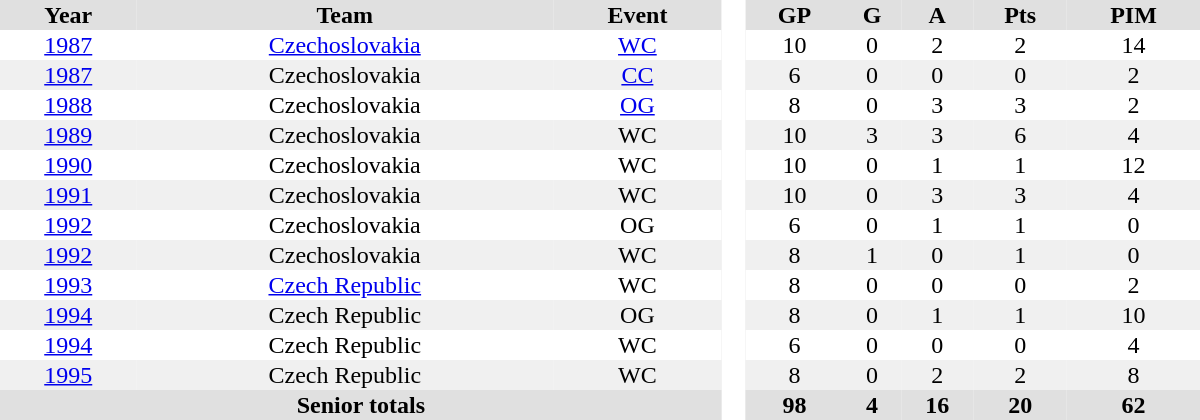<table border="0" cellpadding="1" cellspacing="0" style="text-align:center; width:50em">
<tr ALIGN="center" bgcolor="#e0e0e0">
<th>Year</th>
<th>Team</th>
<th>Event</th>
<th rowspan="99" bgcolor="#ffffff"> </th>
<th>GP</th>
<th>G</th>
<th>A</th>
<th>Pts</th>
<th>PIM</th>
</tr>
<tr>
<td><a href='#'>1987</a></td>
<td><a href='#'>Czechoslovakia</a></td>
<td><a href='#'>WC</a></td>
<td>10</td>
<td>0</td>
<td>2</td>
<td>2</td>
<td>14</td>
</tr>
<tr bgcolor="#f0f0f0">
<td><a href='#'>1987</a></td>
<td>Czechoslovakia</td>
<td><a href='#'>CC</a></td>
<td>6</td>
<td>0</td>
<td>0</td>
<td>0</td>
<td>2</td>
</tr>
<tr>
<td><a href='#'>1988</a></td>
<td>Czechoslovakia</td>
<td><a href='#'>OG</a></td>
<td>8</td>
<td>0</td>
<td>3</td>
<td>3</td>
<td>2</td>
</tr>
<tr bgcolor="#f0f0f0">
<td><a href='#'>1989</a></td>
<td>Czechoslovakia</td>
<td>WC</td>
<td>10</td>
<td>3</td>
<td>3</td>
<td>6</td>
<td>4</td>
</tr>
<tr>
<td><a href='#'>1990</a></td>
<td>Czechoslovakia</td>
<td>WC</td>
<td>10</td>
<td>0</td>
<td>1</td>
<td>1</td>
<td>12</td>
</tr>
<tr bgcolor="#f0f0f0">
<td><a href='#'>1991</a></td>
<td>Czechoslovakia</td>
<td>WC</td>
<td>10</td>
<td>0</td>
<td>3</td>
<td>3</td>
<td>4</td>
</tr>
<tr>
<td><a href='#'>1992</a></td>
<td>Czechoslovakia</td>
<td>OG</td>
<td>6</td>
<td>0</td>
<td>1</td>
<td>1</td>
<td>0</td>
</tr>
<tr bgcolor="#f0f0f0">
<td><a href='#'>1992</a></td>
<td>Czechoslovakia</td>
<td>WC</td>
<td>8</td>
<td>1</td>
<td>0</td>
<td>1</td>
<td>0</td>
</tr>
<tr>
<td><a href='#'>1993</a></td>
<td><a href='#'>Czech Republic</a></td>
<td>WC</td>
<td>8</td>
<td>0</td>
<td>0</td>
<td>0</td>
<td>2</td>
</tr>
<tr bgcolor="#f0f0f0">
<td><a href='#'>1994</a></td>
<td>Czech Republic</td>
<td>OG</td>
<td>8</td>
<td>0</td>
<td>1</td>
<td>1</td>
<td>10</td>
</tr>
<tr>
<td><a href='#'>1994</a></td>
<td>Czech Republic</td>
<td>WC</td>
<td>6</td>
<td>0</td>
<td>0</td>
<td>0</td>
<td>4</td>
</tr>
<tr bgcolor="#f0f0f0">
<td><a href='#'>1995</a></td>
<td>Czech Republic</td>
<td>WC</td>
<td>8</td>
<td>0</td>
<td>2</td>
<td>2</td>
<td>8</td>
</tr>
<tr bgcolor="#e0e0e0">
<th colspan=3>Senior totals</th>
<th>98</th>
<th>4</th>
<th>16</th>
<th>20</th>
<th>62</th>
</tr>
</table>
